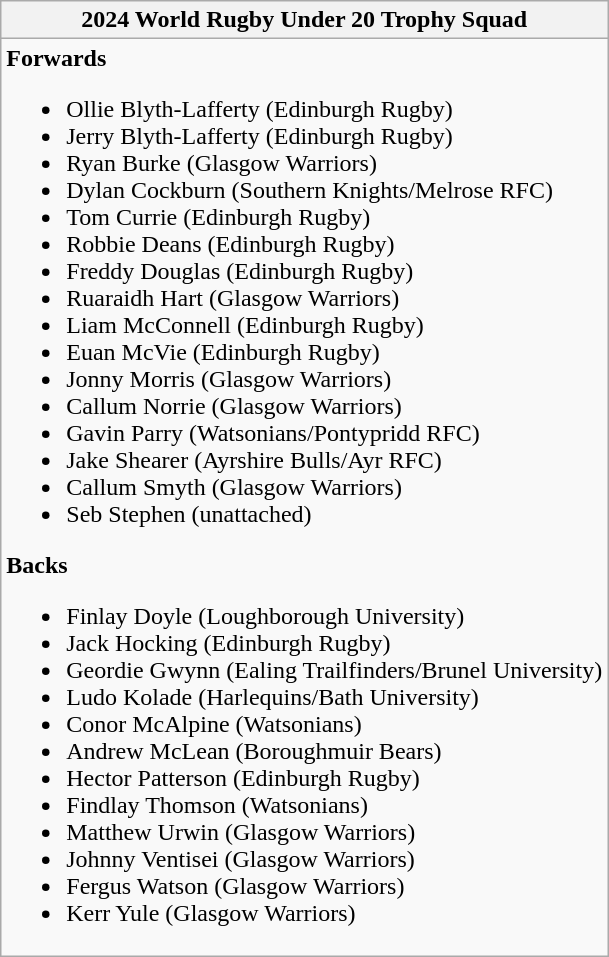<table class="wikitable collapsible collapsed">
<tr>
<th>2024 World Rugby Under 20 Trophy Squad</th>
</tr>
<tr>
<td><strong>Forwards</strong><br><ul><li>Ollie Blyth-Lafferty (Edinburgh Rugby)</li><li>Jerry Blyth-Lafferty (Edinburgh Rugby)</li><li>Ryan Burke (Glasgow Warriors)</li><li>Dylan Cockburn (Southern Knights/Melrose RFC)</li><li>Tom Currie (Edinburgh Rugby)</li><li>Robbie Deans (Edinburgh Rugby)</li><li>Freddy Douglas (Edinburgh Rugby)</li><li>Ruaraidh Hart (Glasgow Warriors)</li><li>Liam McConnell (Edinburgh Rugby)</li><li>Euan McVie (Edinburgh Rugby)</li><li>Jonny Morris (Glasgow Warriors)</li><li>Callum Norrie (Glasgow Warriors)</li><li>Gavin Parry (Watsonians/Pontypridd RFC)</li><li>Jake Shearer (Ayrshire Bulls/Ayr RFC)</li><li>Callum Smyth (Glasgow Warriors)</li><li>Seb Stephen (unattached)</li></ul><strong>Backs</strong><ul><li>Finlay Doyle (Loughborough University)</li><li>Jack Hocking (Edinburgh Rugby)</li><li>Geordie Gwynn (Ealing Trailfinders/Brunel University)</li><li>Ludo Kolade (Harlequins/Bath University)</li><li>Conor McAlpine (Watsonians)</li><li>Andrew McLean (Boroughmuir Bears)</li><li>Hector Patterson (Edinburgh Rugby)</li><li>Findlay Thomson (Watsonians)</li><li>Matthew Urwin (Glasgow Warriors)</li><li>Johnny Ventisei (Glasgow Warriors)</li><li>Fergus Watson (Glasgow Warriors)</li><li>Kerr Yule (Glasgow Warriors)</li></ul></td>
</tr>
</table>
